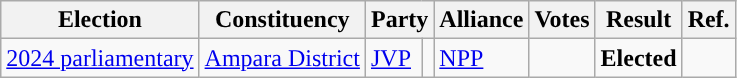<table class="wikitable" style="text-align:left;">
<tr>
<th scope=col>Election</th>
<th scope=col>Constituency</th>
<th scope=col colspan="2">Party</th>
<th scope=col>Alliance</th>
<th scope=col>Votes</th>
<th scope=col>Result</th>
<th scope=col>Ref.</th>
</tr>
<tr>
<td><a href='#'>2024 parliamentary</a></td>
<td><a href='#'>Ampara District</a></td>
<td><a href='#'>JVP</a></td>
<td rowspan="8" style="background:"></td>
<td><a href='#'>NPP</a></td>
<td align=right></td>
<td><strong>Elected</strong></td>
<td></td>
</tr>
</table>
